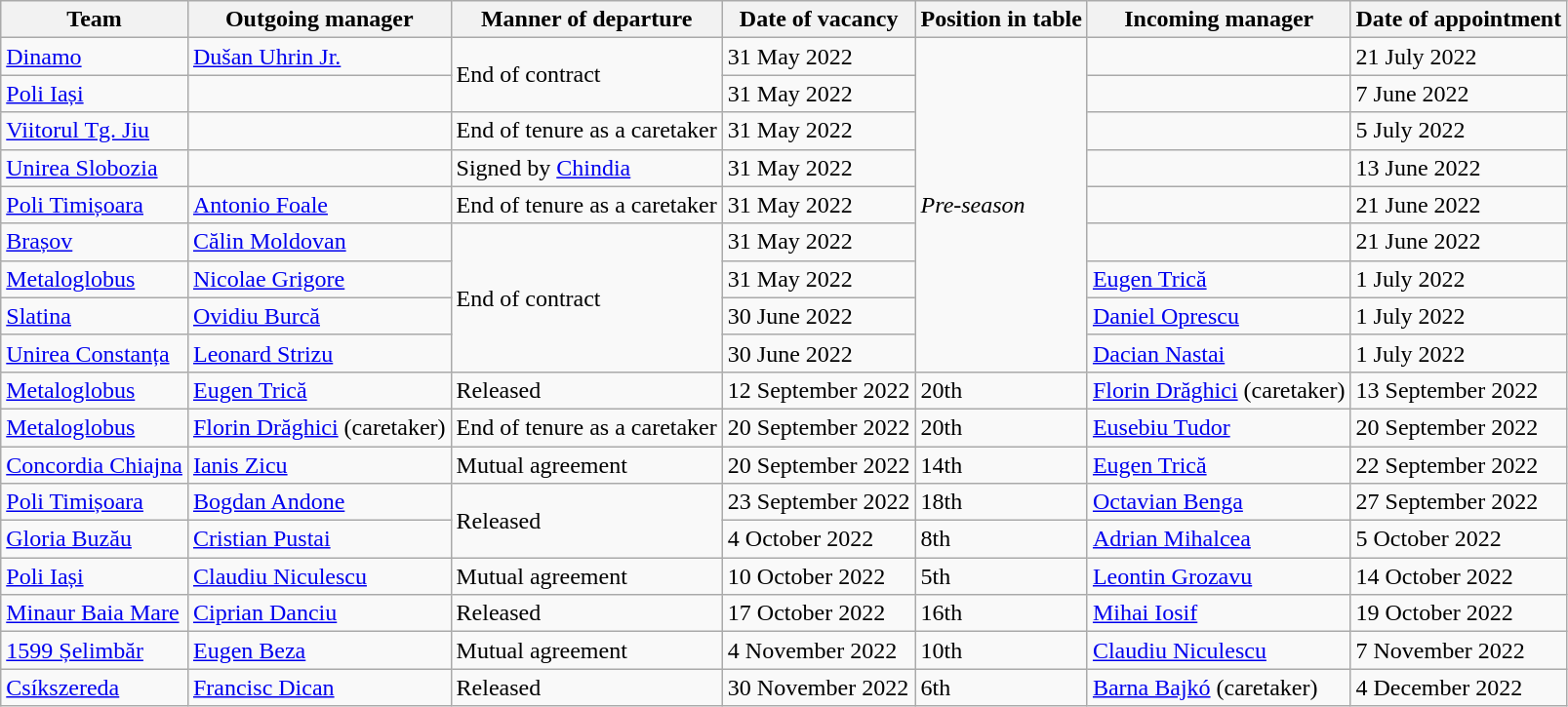<table class="wikitable sortable">
<tr>
<th>Team</th>
<th>Outgoing manager</th>
<th>Manner of departure</th>
<th>Date of vacancy</th>
<th>Position in table</th>
<th>Incoming manager</th>
<th>Date of appointment</th>
</tr>
<tr>
<td><a href='#'>Dinamo</a></td>
<td> <a href='#'>Dušan Uhrin Jr.</a></td>
<td rowspan="2">End of contract</td>
<td>31 May 2022</td>
<td rowspan="9"><em>Pre-season</em></td>
<td> </td>
<td>21 July 2022</td>
</tr>
<tr>
<td><a href='#'>Poli Iași</a></td>
<td> </td>
<td>31 May 2022</td>
<td> </td>
<td>7 June 2022</td>
</tr>
<tr>
<td><a href='#'>Viitorul Tg. Jiu</a></td>
<td> </td>
<td>End of tenure as a caretaker</td>
<td>31 May 2022</td>
<td> </td>
<td>5 July 2022</td>
</tr>
<tr>
<td><a href='#'>Unirea Slobozia</a></td>
<td> </td>
<td>Signed by <a href='#'>Chindia</a></td>
<td>31 May 2022</td>
<td> </td>
<td>13 June 2022</td>
</tr>
<tr>
<td><a href='#'>Poli Timișoara</a></td>
<td> <a href='#'>Antonio Foale</a></td>
<td>End of tenure as a caretaker</td>
<td>31 May 2022</td>
<td> </td>
<td>21 June 2022</td>
</tr>
<tr>
<td><a href='#'>Brașov</a></td>
<td> <a href='#'>Călin Moldovan</a></td>
<td rowspan="4">End of contract</td>
<td>31 May 2022</td>
<td> </td>
<td>21 June 2022</td>
</tr>
<tr>
<td><a href='#'>Metaloglobus</a></td>
<td> <a href='#'>Nicolae Grigore</a></td>
<td>31 May 2022</td>
<td> <a href='#'>Eugen Trică</a></td>
<td>1 July 2022</td>
</tr>
<tr>
<td><a href='#'>Slatina</a></td>
<td> <a href='#'>Ovidiu Burcă</a></td>
<td>30 June 2022</td>
<td> <a href='#'>Daniel Oprescu</a></td>
<td>1 July 2022</td>
</tr>
<tr>
<td><a href='#'>Unirea Constanța</a></td>
<td> <a href='#'>Leonard Strizu</a></td>
<td>30 June 2022</td>
<td> <a href='#'>Dacian Nastai</a></td>
<td>1 July 2022</td>
</tr>
<tr>
<td><a href='#'>Metaloglobus</a></td>
<td> <a href='#'>Eugen Trică</a></td>
<td>Released</td>
<td>12 September 2022</td>
<td>20th</td>
<td> <a href='#'>Florin Drăghici</a> (caretaker)</td>
<td>13 September 2022</td>
</tr>
<tr>
<td><a href='#'>Metaloglobus</a></td>
<td> <a href='#'>Florin Drăghici</a> (caretaker)</td>
<td>End of tenure as a caretaker</td>
<td>20 September 2022</td>
<td>20th</td>
<td> <a href='#'>Eusebiu Tudor</a></td>
<td>20 September 2022</td>
</tr>
<tr>
<td><a href='#'>Concordia Chiajna</a></td>
<td> <a href='#'>Ianis Zicu</a></td>
<td>Mutual agreement</td>
<td>20 September 2022</td>
<td>14th</td>
<td> <a href='#'>Eugen Trică</a></td>
<td>22 September 2022</td>
</tr>
<tr>
<td><a href='#'>Poli Timișoara</a></td>
<td> <a href='#'>Bogdan Andone</a></td>
<td rowspan="2">Released</td>
<td>23 September 2022</td>
<td>18th</td>
<td> <a href='#'>Octavian Benga</a></td>
<td>27 September 2022</td>
</tr>
<tr>
<td><a href='#'>Gloria Buzău</a></td>
<td> <a href='#'>Cristian Pustai</a></td>
<td>4 October 2022</td>
<td>8th</td>
<td> <a href='#'>Adrian Mihalcea</a></td>
<td>5 October 2022</td>
</tr>
<tr>
<td><a href='#'>Poli Iași</a></td>
<td> <a href='#'>Claudiu Niculescu</a></td>
<td>Mutual agreement</td>
<td>10 October 2022</td>
<td>5th</td>
<td> <a href='#'>Leontin Grozavu</a></td>
<td>14 October 2022</td>
</tr>
<tr>
<td><a href='#'>Minaur Baia Mare</a></td>
<td> <a href='#'>Ciprian Danciu</a></td>
<td>Released</td>
<td>17 October 2022</td>
<td>16th</td>
<td> <a href='#'>Mihai Iosif</a></td>
<td>19 October 2022</td>
</tr>
<tr>
<td><a href='#'>1599 Șelimbăr</a></td>
<td> <a href='#'>Eugen Beza</a></td>
<td>Mutual agreement</td>
<td>4 November 2022</td>
<td>10th</td>
<td> <a href='#'>Claudiu Niculescu</a></td>
<td>7 November 2022</td>
</tr>
<tr>
<td><a href='#'>Csíkszereda</a></td>
<td> <a href='#'>Francisc Dican</a></td>
<td>Released</td>
<td>30 November 2022</td>
<td>6th</td>
<td> <a href='#'>Barna Bajkó</a> (caretaker)</td>
<td>4 December 2022</td>
</tr>
</table>
